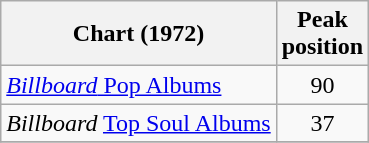<table class="wikitable">
<tr>
<th>Chart (1972)</th>
<th>Peak<br>position</th>
</tr>
<tr>
<td><a href='#'><em>Billboard</em> Pop Albums</a></td>
<td align=center>90</td>
</tr>
<tr>
<td><em>Billboard</em> <a href='#'>Top Soul Albums</a></td>
<td align=center>37</td>
</tr>
<tr>
</tr>
</table>
